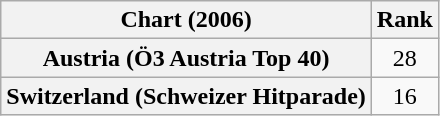<table class="wikitable sortable plainrowheaders" style="text-align:center">
<tr>
<th scope="col">Chart (2006)</th>
<th scope="col">Rank</th>
</tr>
<tr>
<th scope="row">Austria (Ö3 Austria Top 40)</th>
<td>28</td>
</tr>
<tr>
<th scope="row">Switzerland (Schweizer Hitparade)</th>
<td>16</td>
</tr>
</table>
